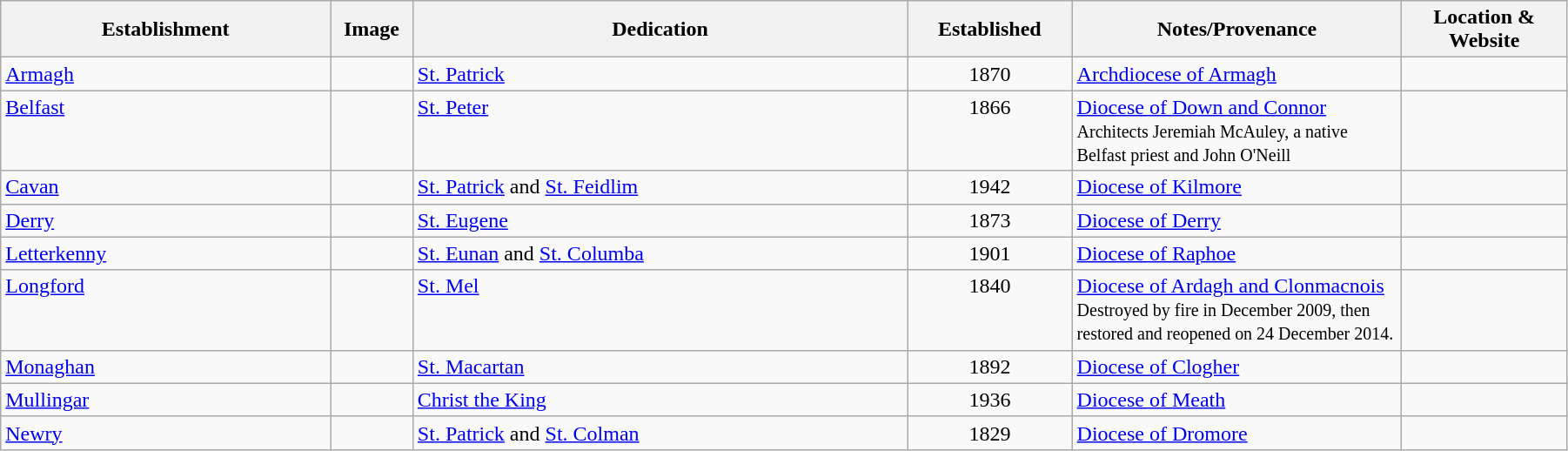<table width=95% class="wikitable">
<tr>
<th width=20%>Establishment</th>
<th width=5%>Image</th>
<th width=30%>Dedication</th>
<th width=10%>Established</th>
<th width=20%>Notes/Provenance</th>
<th width=10%>Location & Website</th>
</tr>
<tr valign=top>
<td><a href='#'>Armagh</a></td>
<td></td>
<td><a href='#'>St. Patrick</a></td>
<td align=center>1870</td>
<td><a href='#'>Archdiocese of Armagh</a></td>
<td><small></small></td>
</tr>
<tr valign=top>
<td><a href='#'>Belfast</a></td>
<td></td>
<td><a href='#'>St. Peter</a></td>
<td align=center>1866</td>
<td><a href='#'>Diocese of Down and Connor</a><br><small>Architects Jeremiah McAuley, a native Belfast priest and John O'Neill</small></td>
<td><small></small></td>
</tr>
<tr valign=top>
<td><a href='#'>Cavan</a></td>
<td></td>
<td><a href='#'>St. Patrick</a> and <a href='#'>St. Feidlim</a></td>
<td align=center>1942</td>
<td><a href='#'>Diocese of Kilmore</a></td>
<td><small></small></td>
</tr>
<tr valign=top>
<td><a href='#'>Derry</a></td>
<td></td>
<td><a href='#'>St. Eugene</a></td>
<td align=center>1873</td>
<td><a href='#'>Diocese of Derry</a></td>
<td><small></small></td>
</tr>
<tr valign=top>
<td><a href='#'>Letterkenny</a></td>
<td></td>
<td><a href='#'>St. Eunan</a> and <a href='#'>St. Columba</a></td>
<td align=center>1901</td>
<td><a href='#'>Diocese of Raphoe</a></td>
<td><small></small></td>
</tr>
<tr valign=top>
<td><a href='#'>Longford</a></td>
<td></td>
<td><a href='#'>St. Mel</a></td>
<td align=center>1840</td>
<td><a href='#'>Diocese of Ardagh and Clonmacnois</a><br><small>Destroyed by fire in December 2009, then restored and reopened on 24 December 2014.</small></td>
<td><small></small></td>
</tr>
<tr valign=top>
<td><a href='#'>Monaghan</a></td>
<td></td>
<td><a href='#'>St. Macartan</a></td>
<td align=center>1892</td>
<td><a href='#'>Diocese of Clogher</a></td>
<td><small></small></td>
</tr>
<tr valign=top>
<td><a href='#'>Mullingar</a></td>
<td></td>
<td><a href='#'>Christ the King</a></td>
<td align=center>1936</td>
<td><a href='#'>Diocese of Meath</a></td>
<td><small></small></td>
</tr>
<tr valign=top>
<td><a href='#'>Newry</a></td>
<td></td>
<td><a href='#'>St. Patrick</a> and <a href='#'>St. Colman</a></td>
<td align=center>1829</td>
<td><a href='#'>Diocese of Dromore</a></td>
<td><small></small></td>
</tr>
</table>
